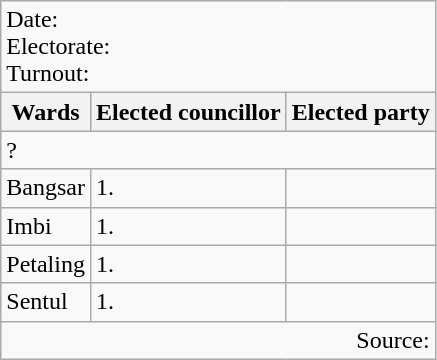<table class=wikitable>
<tr>
<td colspan=3>Date: <br>Electorate: <br>Turnout:</td>
</tr>
<tr>
<th>Wards</th>
<th>Elected councillor</th>
<th>Elected party</th>
</tr>
<tr>
<td colspan=3>? </td>
</tr>
<tr>
<td>Bangsar</td>
<td>1.</td>
<td></td>
</tr>
<tr>
<td>Imbi</td>
<td>1.</td>
<td></td>
</tr>
<tr>
<td>Petaling</td>
<td>1.</td>
<td></td>
</tr>
<tr>
<td>Sentul</td>
<td>1.</td>
<td></td>
</tr>
<tr>
<td colspan="3" style="text-align:right;">Source:</td>
</tr>
</table>
